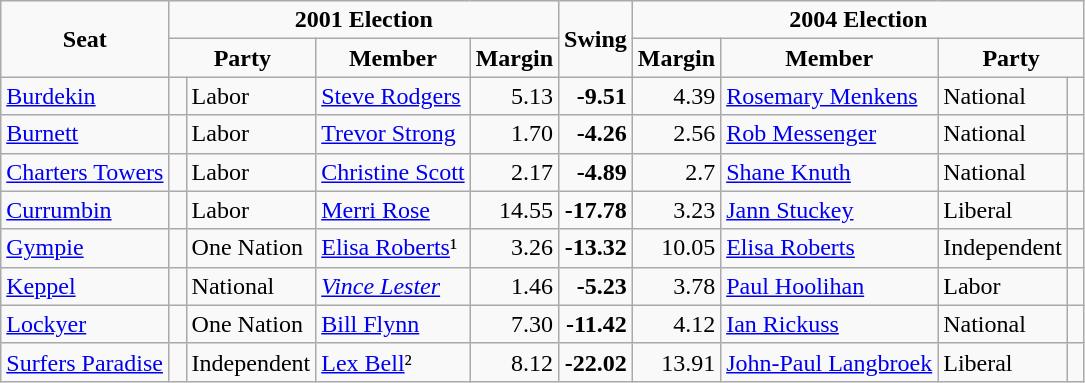<table class="wikitable">
<tr>
<td rowspan="2" style="text-align:center"><strong>Seat</strong></td>
<td colspan="4" style="text-align:center"><strong>2001 Election</strong></td>
<td rowspan="2" style="text-align:center"><strong>Swing</strong></td>
<td colspan="4" style="text-align:center"><strong>2004 Election</strong></td>
</tr>
<tr>
<td colspan="2" style="text-align:center"><strong>Party</strong></td>
<td style="text-align:center"><strong>Member</strong></td>
<td style="text-align:center"><strong>Margin</strong></td>
<td style="text-align:center"><strong>Margin</strong></td>
<td style="text-align:center"><strong>Member</strong></td>
<td colspan="2" style="text-align:center"><strong>Party</strong></td>
</tr>
<tr>
<td><a href='#'>Burdekin</a></td>
<td> </td>
<td>Labor</td>
<td><a href='#'>Steve Rodgers</a></td>
<td style="text-align:right;">5.13</td>
<td style="text-align:right;"><strong>-9.51</strong></td>
<td style="text-align:right;">4.39</td>
<td><a href='#'>Rosemary Menkens</a></td>
<td>National</td>
<td> </td>
</tr>
<tr>
<td><a href='#'>Burnett</a></td>
<td> </td>
<td>Labor</td>
<td><a href='#'>Trevor Strong</a></td>
<td style="text-align:right;">1.70</td>
<td style="text-align:right;"><strong>-4.26</strong></td>
<td style="text-align:right;">2.56</td>
<td><a href='#'>Rob Messenger</a></td>
<td>National</td>
<td> </td>
</tr>
<tr>
<td><a href='#'>Charters Towers</a></td>
<td> </td>
<td>Labor</td>
<td><a href='#'>Christine Scott</a></td>
<td style="text-align:right;">2.17</td>
<td style="text-align:right;"><strong>-4.89</strong></td>
<td style="text-align:right;">2.7</td>
<td><a href='#'>Shane Knuth</a></td>
<td>National</td>
<td> </td>
</tr>
<tr>
<td><a href='#'>Currumbin</a></td>
<td> </td>
<td>Labor</td>
<td><a href='#'>Merri Rose</a></td>
<td style="text-align:right;">14.55</td>
<td style="text-align:right;"><strong>-17.78</strong></td>
<td style="text-align:right;">3.23</td>
<td><a href='#'>Jann Stuckey</a></td>
<td>Liberal</td>
<td> </td>
</tr>
<tr>
<td><a href='#'>Gympie</a></td>
<td> </td>
<td>One Nation</td>
<td><a href='#'>Elisa Roberts</a>¹</td>
<td style="text-align:right;">3.26</td>
<td style="text-align:right;"><strong>-13.32</strong></td>
<td style="text-align:right;">10.05</td>
<td><a href='#'>Elisa Roberts</a></td>
<td>Independent</td>
<td> </td>
</tr>
<tr>
<td><a href='#'>Keppel</a></td>
<td> </td>
<td>National</td>
<td><em><a href='#'>Vince Lester</a></em></td>
<td style="text-align:right;">1.46</td>
<td style="text-align:right;"><strong>-5.23</strong></td>
<td style="text-align:right;">3.78</td>
<td><a href='#'>Paul Hoolihan</a></td>
<td>Labor</td>
<td> </td>
</tr>
<tr>
<td><a href='#'>Lockyer</a></td>
<td> </td>
<td>One Nation</td>
<td><a href='#'>Bill Flynn</a></td>
<td style="text-align:right;">7.30</td>
<td style="text-align:right;"><strong>-11.42</strong></td>
<td style="text-align:right;">4.12</td>
<td><a href='#'>Ian Rickuss</a></td>
<td>National</td>
<td> </td>
</tr>
<tr>
<td><a href='#'>Surfers Paradise</a></td>
<td> </td>
<td>Independent</td>
<td><a href='#'>Lex Bell</a>²</td>
<td style="text-align:right;">8.12</td>
<td style="text-align:right;"><strong>-22.02</strong></td>
<td style="text-align:right;">13.91</td>
<td><a href='#'>John-Paul Langbroek</a></td>
<td>Liberal</td>
<td> </td>
</tr>
</table>
